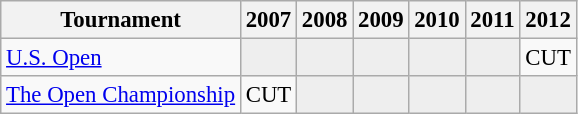<table class="wikitable" style="font-size:95%;text-align:center;">
<tr>
<th>Tournament</th>
<th>2007</th>
<th>2008</th>
<th>2009</th>
<th>2010</th>
<th>2011</th>
<th>2012</th>
</tr>
<tr>
<td align=left><a href='#'>U.S. Open</a></td>
<td style="background:#eeeeee;"></td>
<td style="background:#eeeeee;"></td>
<td style="background:#eeeeee;"></td>
<td style="background:#eeeeee;"></td>
<td style="background:#eeeeee;"></td>
<td>CUT</td>
</tr>
<tr>
<td align=left><a href='#'>The Open Championship</a></td>
<td>CUT</td>
<td style="background:#eeeeee;"></td>
<td style="background:#eeeeee;"></td>
<td style="background:#eeeeee;"></td>
<td style="background:#eeeeee;"></td>
<td style="background:#eeeeee;"></td>
</tr>
</table>
